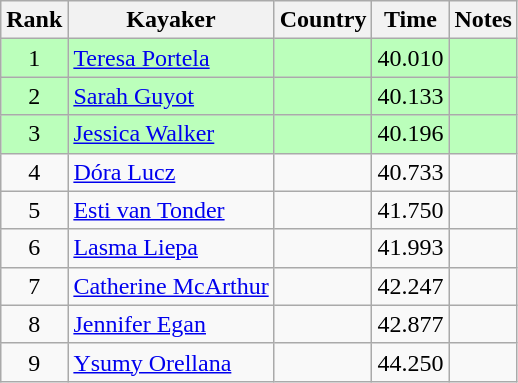<table class="wikitable" style="text-align:center">
<tr>
<th>Rank</th>
<th>Kayaker</th>
<th>Country</th>
<th>Time</th>
<th>Notes</th>
</tr>
<tr bgcolor=bbffbb>
<td>1</td>
<td align="left"><a href='#'>Teresa Portela</a></td>
<td align="left"></td>
<td>40.010</td>
<td></td>
</tr>
<tr bgcolor=bbffbb>
<td>2</td>
<td align="left"><a href='#'>Sarah Guyot</a></td>
<td align="left"></td>
<td>40.133</td>
<td></td>
</tr>
<tr bgcolor=bbffbb>
<td>3</td>
<td align="left"><a href='#'>Jessica Walker</a></td>
<td align="left"></td>
<td>40.196</td>
<td></td>
</tr>
<tr>
<td>4</td>
<td align="left"><a href='#'>Dóra Lucz</a></td>
<td align="left"></td>
<td>40.733</td>
<td></td>
</tr>
<tr>
<td>5</td>
<td align="left"><a href='#'>Esti van Tonder</a></td>
<td align="left"></td>
<td>41.750</td>
<td></td>
</tr>
<tr>
<td>6</td>
<td align="left"><a href='#'>Lasma Liepa</a></td>
<td align="left"></td>
<td>41.993</td>
<td></td>
</tr>
<tr>
<td>7</td>
<td align="left"><a href='#'>Catherine McArthur</a></td>
<td align="left"></td>
<td>42.247</td>
<td></td>
</tr>
<tr>
<td>8</td>
<td align="left"><a href='#'>Jennifer Egan</a></td>
<td align="left"></td>
<td>42.877</td>
<td></td>
</tr>
<tr>
<td>9</td>
<td align="left"><a href='#'>Ysumy Orellana</a></td>
<td align="left"></td>
<td>44.250</td>
<td></td>
</tr>
</table>
